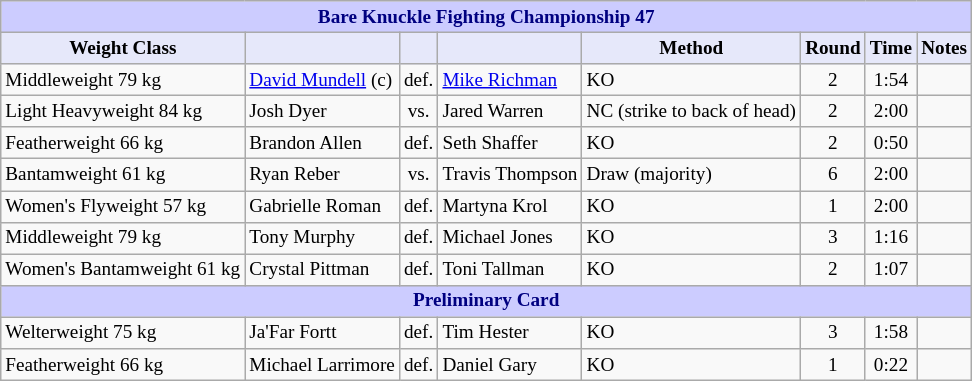<table class="wikitable" style="font-size: 80%;">
<tr>
<th colspan="8" style="background-color: #ccf; color: #000080; text-align: center;"><strong>Bare Knuckle Fighting Championship 47</strong></th>
</tr>
<tr>
<th colspan="1" style="background-color: #E6E8FA; color: #000000; text-align: center;">Weight Class</th>
<th colspan="1" style="background-color: #E6E8FA; color: #000000; text-align: center;"></th>
<th colspan="1" style="background-color: #E6E8FA; color: #000000; text-align: center;"></th>
<th colspan="1" style="background-color: #E6E8FA; color: #000000; text-align: center;"></th>
<th colspan="1" style="background-color: #E6E8FA; color: #000000; text-align: center;">Method</th>
<th colspan="1" style="background-color: #E6E8FA; color: #000000; text-align: center;">Round</th>
<th colspan="1" style="background-color: #E6E8FA; color: #000000; text-align: center;">Time</th>
<th colspan="1" style="background-color: #E6E8FA; color: #000000; text-align: center;">Notes</th>
</tr>
<tr>
<td>Middleweight 79 kg</td>
<td> <a href='#'>David Mundell</a> (c)</td>
<td align=center>def.</td>
<td> <a href='#'>Mike Richman</a></td>
<td>KO</td>
<td align=center>2</td>
<td align=center>1:54</td>
<td></td>
</tr>
<tr>
<td>Light Heavyweight 84 kg</td>
<td> Josh Dyer</td>
<td align=center>vs.</td>
<td> Jared Warren</td>
<td>NC (strike to back of head)</td>
<td align=center>2</td>
<td align=center>2:00</td>
<td></td>
</tr>
<tr>
<td>Featherweight 66 kg</td>
<td> Brandon Allen</td>
<td align=center>def.</td>
<td> Seth Shaffer</td>
<td>KO</td>
<td align=center>2</td>
<td align=center>0:50</td>
<td></td>
</tr>
<tr>
<td>Bantamweight 61 kg</td>
<td> Ryan Reber</td>
<td align=center>vs.</td>
<td> Travis Thompson</td>
<td>Draw (majority)</td>
<td align=center>6</td>
<td align=center>2:00</td>
<td></td>
</tr>
<tr>
<td>Women's Flyweight 57 kg</td>
<td> Gabrielle Roman</td>
<td align=center>def.</td>
<td> Martyna Krol</td>
<td>KO</td>
<td align=center>1</td>
<td align=center>2:00</td>
<td></td>
</tr>
<tr>
<td>Middleweight 79 kg</td>
<td> Tony Murphy</td>
<td align=center>def.</td>
<td> Michael Jones</td>
<td>KO</td>
<td align=center>3</td>
<td align=center>1:16</td>
<td></td>
</tr>
<tr>
<td>Women's Bantamweight 61 kg</td>
<td> Crystal Pittman</td>
<td align=center>def.</td>
<td> Toni Tallman</td>
<td>KO</td>
<td align=center>2</td>
<td align=center>1:07</td>
<td></td>
</tr>
<tr>
<th colspan="8" style="background-color: #ccf; color: #000080; text-align: center;"><strong>Preliminary Card</strong></th>
</tr>
<tr>
<td>Welterweight 75 kg</td>
<td> Ja'Far Fortt</td>
<td align=center>def.</td>
<td> Tim Hester</td>
<td>KO</td>
<td align=center>3</td>
<td align=center>1:58</td>
<td></td>
</tr>
<tr>
<td>Featherweight 66 kg</td>
<td> Michael Larrimore</td>
<td align=center>def.</td>
<td> Daniel Gary</td>
<td>KO</td>
<td align=center>1</td>
<td align=center>0:22</td>
<td></td>
</tr>
</table>
